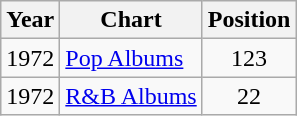<table class="wikitable">
<tr>
<th>Year</th>
<th>Chart</th>
<th>Position</th>
</tr>
<tr>
<td>1972</td>
<td><a href='#'>Pop Albums</a></td>
<td align="center">123</td>
</tr>
<tr>
<td>1972</td>
<td><a href='#'>R&B Albums</a></td>
<td align="center">22</td>
</tr>
</table>
